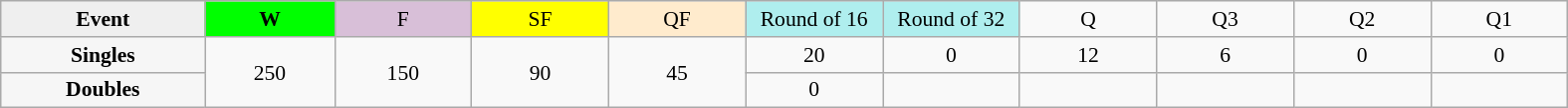<table class=wikitable style=font-size:90%;text-align:center>
<tr>
<td style="width:130px; background:#efefef;"><strong>Event</strong></td>
<td style="width:80px; background:lime;"><strong>W</strong></td>
<td style="width:85px; background:thistle;">F</td>
<td style="width:85px; background:#ff0;">SF</td>
<td style="width:85px; background:#ffebcd;">QF</td>
<td style="width:85px; background:#afeeee;">Round of 16</td>
<td style="width:85px; background:#afeeee;">Round of 32</td>
<td width=85>Q</td>
<td width=85>Q3</td>
<td width=85>Q2</td>
<td width=85>Q1</td>
</tr>
<tr>
<th style="background:#f6f6f6;">Singles</th>
<td rowspan=2>250</td>
<td rowspan=2>150</td>
<td rowspan=2>90</td>
<td rowspan=2>45</td>
<td>20</td>
<td>0</td>
<td>12</td>
<td>6</td>
<td>0</td>
<td>0</td>
</tr>
<tr>
<th style="background:#f6f6f6;">Doubles</th>
<td>0</td>
<td></td>
<td></td>
<td></td>
<td></td>
<td></td>
</tr>
</table>
